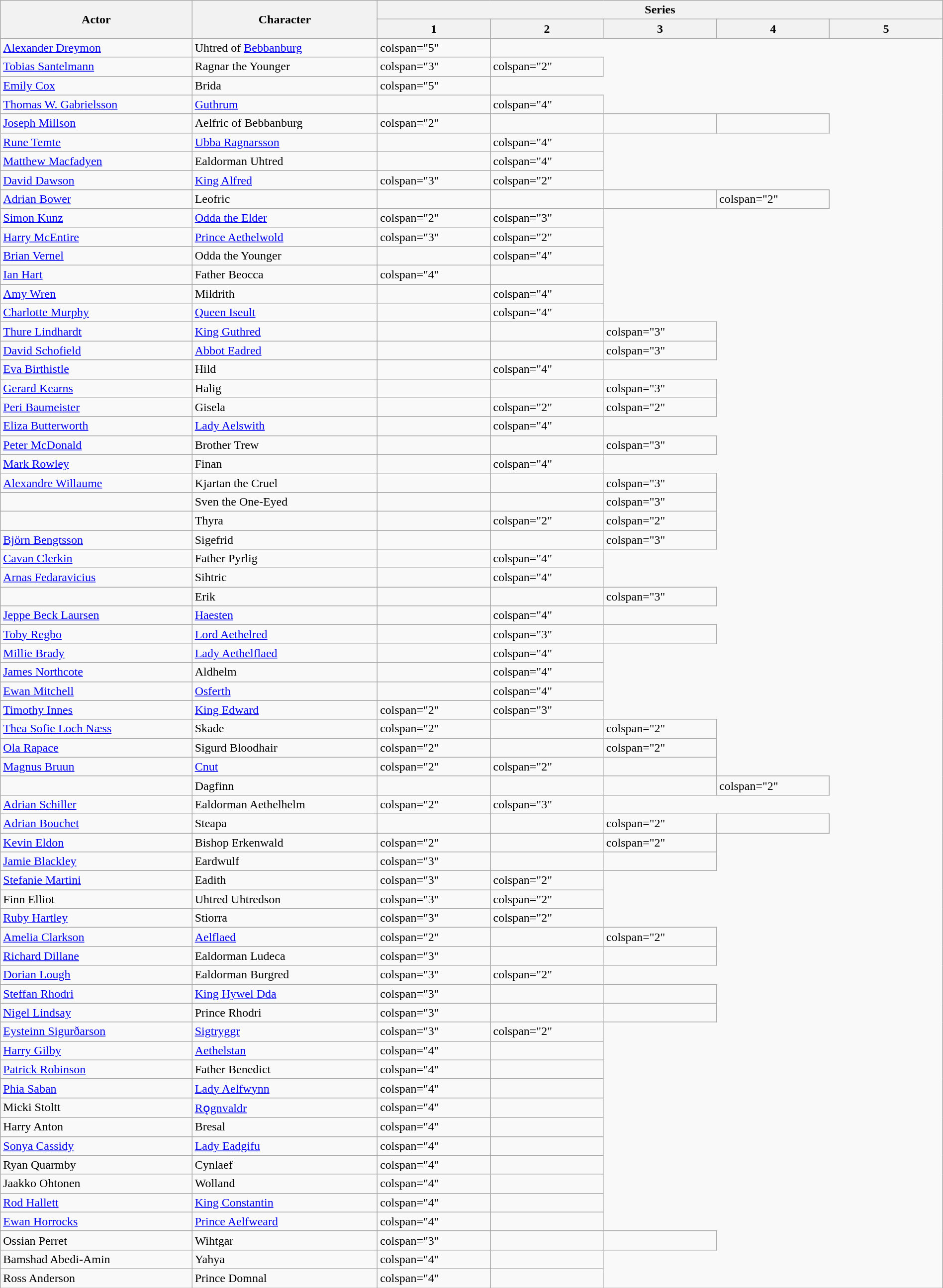<table class="wikitable" width="100%">
<tr>
<th rowspan="2">Actor</th>
<th rowspan="2">Character</th>
<th colspan="5">Series</th>
</tr>
<tr>
<th style="width:12%;">1</th>
<th style="width:12%;">2</th>
<th style="width:12%;">3</th>
<th style="width:12%;">4</th>
<th style="width:12%;">5</th>
</tr>
<tr>
<td><a href='#'>Alexander Dreymon</a></td>
<td>Uhtred of <a href='#'>Bebbanburg</a></td>
<td>colspan="5" </td>
</tr>
<tr>
<td><a href='#'>Tobias Santelmann</a></td>
<td>Ragnar the Younger</td>
<td>colspan="3" </td>
<td>colspan="2" </td>
</tr>
<tr>
<td><a href='#'>Emily Cox</a></td>
<td>Brida</td>
<td>colspan="5" </td>
</tr>
<tr>
<td><a href='#'>Thomas W. Gabrielsson</a></td>
<td><a href='#'>Guthrum</a></td>
<td></td>
<td>colspan="4" </td>
</tr>
<tr>
<td><a href='#'>Joseph Millson</a></td>
<td>Aelfric of Bebbanburg</td>
<td>colspan="2" </td>
<td></td>
<td></td>
<td></td>
</tr>
<tr>
<td><a href='#'>Rune Temte</a></td>
<td><a href='#'>Ubba Ragnarsson</a></td>
<td></td>
<td>colspan="4" </td>
</tr>
<tr>
<td><a href='#'>Matthew Macfadyen</a></td>
<td>Ealdorman Uhtred</td>
<td></td>
<td>colspan="4" </td>
</tr>
<tr>
<td><a href='#'>David Dawson</a></td>
<td><a href='#'>King Alfred</a></td>
<td>colspan="3" </td>
<td>colspan="2" </td>
</tr>
<tr>
<td><a href='#'>Adrian Bower</a></td>
<td>Leofric</td>
<td></td>
<td></td>
<td></td>
<td>colspan="2" </td>
</tr>
<tr>
<td><a href='#'>Simon Kunz</a></td>
<td><a href='#'>Odda the Elder</a></td>
<td>colspan="2" </td>
<td>colspan="3" </td>
</tr>
<tr>
<td><a href='#'>Harry McEntire</a></td>
<td><a href='#'>Prince Aethelwold</a></td>
<td>colspan="3" </td>
<td>colspan="2" </td>
</tr>
<tr>
<td><a href='#'>Brian Vernel</a></td>
<td>Odda the Younger</td>
<td></td>
<td>colspan="4" </td>
</tr>
<tr>
<td><a href='#'>Ian Hart</a></td>
<td>Father Beocca</td>
<td>colspan="4" </td>
<td></td>
</tr>
<tr>
<td><a href='#'>Amy Wren</a></td>
<td>Mildrith</td>
<td></td>
<td>colspan="4" </td>
</tr>
<tr>
<td><a href='#'>Charlotte Murphy</a></td>
<td><a href='#'>Queen Iseult</a></td>
<td></td>
<td>colspan="4" </td>
</tr>
<tr>
<td><a href='#'>Thure Lindhardt</a></td>
<td><a href='#'>King Guthred</a></td>
<td></td>
<td></td>
<td>colspan="3" </td>
</tr>
<tr>
<td><a href='#'>David Schofield</a></td>
<td><a href='#'>Abbot Eadred</a></td>
<td></td>
<td></td>
<td>colspan="3" </td>
</tr>
<tr>
<td><a href='#'>Eva Birthistle</a></td>
<td>Hild</td>
<td></td>
<td>colspan="4" </td>
</tr>
<tr>
<td><a href='#'>Gerard Kearns</a></td>
<td>Halig</td>
<td></td>
<td></td>
<td>colspan="3" </td>
</tr>
<tr>
<td><a href='#'>Peri Baumeister</a></td>
<td>Gisela</td>
<td></td>
<td>colspan="2" </td>
<td>colspan="2" </td>
</tr>
<tr>
<td><a href='#'>Eliza Butterworth</a></td>
<td><a href='#'>Lady Aelswith</a></td>
<td></td>
<td>colspan="4" </td>
</tr>
<tr>
<td><a href='#'>Peter McDonald</a></td>
<td>Brother Trew</td>
<td></td>
<td></td>
<td>colspan="3" </td>
</tr>
<tr>
<td><a href='#'>Mark Rowley</a></td>
<td>Finan</td>
<td></td>
<td>colspan="4" </td>
</tr>
<tr>
<td><a href='#'>Alexandre Willaume</a></td>
<td>Kjartan the Cruel</td>
<td></td>
<td></td>
<td>colspan="3" </td>
</tr>
<tr>
<td></td>
<td>Sven the One-Eyed</td>
<td></td>
<td></td>
<td>colspan="3" </td>
</tr>
<tr>
<td></td>
<td>Thyra</td>
<td></td>
<td>colspan="2" </td>
<td>colspan="2" </td>
</tr>
<tr>
<td><a href='#'>Björn Bengtsson</a></td>
<td>Sigefrid</td>
<td></td>
<td></td>
<td>colspan="3" </td>
</tr>
<tr>
<td><a href='#'>Cavan Clerkin</a></td>
<td>Father Pyrlig</td>
<td></td>
<td>colspan="4" </td>
</tr>
<tr>
<td><a href='#'>Arnas Fedaravicius</a></td>
<td>Sihtric</td>
<td></td>
<td>colspan="4" </td>
</tr>
<tr>
<td></td>
<td>Erik</td>
<td></td>
<td></td>
<td>colspan="3" </td>
</tr>
<tr>
<td><a href='#'>Jeppe Beck Laursen</a></td>
<td><a href='#'>Haesten</a></td>
<td></td>
<td>colspan="4" </td>
</tr>
<tr>
<td><a href='#'>Toby Regbo</a></td>
<td><a href='#'>Lord Aethelred</a></td>
<td></td>
<td>colspan="3" </td>
<td></td>
</tr>
<tr>
<td><a href='#'>Millie Brady</a></td>
<td><a href='#'>Lady Aethelflaed</a></td>
<td></td>
<td>colspan="4" </td>
</tr>
<tr>
<td><a href='#'>James Northcote</a></td>
<td>Aldhelm</td>
<td></td>
<td>colspan="4" </td>
</tr>
<tr>
<td><a href='#'>Ewan Mitchell</a></td>
<td><a href='#'>Osferth</a></td>
<td></td>
<td>colspan="4" </td>
</tr>
<tr>
<td><a href='#'>Timothy Innes</a></td>
<td><a href='#'>King Edward</a></td>
<td>colspan="2" </td>
<td>colspan="3" </td>
</tr>
<tr>
<td><a href='#'>Thea Sofie Loch Næss</a></td>
<td>Skade</td>
<td>colspan="2" </td>
<td></td>
<td>colspan="2" </td>
</tr>
<tr>
<td><a href='#'>Ola Rapace</a></td>
<td>Sigurd Bloodhair</td>
<td>colspan="2" </td>
<td></td>
<td>colspan="2" </td>
</tr>
<tr>
<td><a href='#'>Magnus Bruun</a></td>
<td><a href='#'>Cnut</a></td>
<td>colspan="2" </td>
<td>colspan="2" </td>
<td></td>
</tr>
<tr>
<td></td>
<td>Dagfinn</td>
<td></td>
<td></td>
<td></td>
<td>colspan="2" </td>
</tr>
<tr>
<td><a href='#'>Adrian Schiller</a></td>
<td>Ealdorman Aethelhelm</td>
<td>colspan="2" </td>
<td>colspan="3" </td>
</tr>
<tr>
<td><a href='#'>Adrian Bouchet</a></td>
<td>Steapa</td>
<td></td>
<td></td>
<td>colspan="2" </td>
<td></td>
</tr>
<tr>
<td><a href='#'>Kevin Eldon</a></td>
<td>Bishop Erkenwald</td>
<td>colspan="2" </td>
<td></td>
<td>colspan="2" </td>
</tr>
<tr>
<td><a href='#'>Jamie Blackley</a></td>
<td>Eardwulf</td>
<td>colspan="3" </td>
<td></td>
<td></td>
</tr>
<tr>
<td><a href='#'>Stefanie Martini</a></td>
<td>Eadith</td>
<td>colspan="3" </td>
<td>colspan="2" </td>
</tr>
<tr>
<td>Finn Elliot</td>
<td>Uhtred Uhtredson</td>
<td>colspan="3" </td>
<td>colspan="2" </td>
</tr>
<tr>
<td><a href='#'>Ruby Hartley</a></td>
<td>Stiorra</td>
<td>colspan="3" </td>
<td>colspan="2" </td>
</tr>
<tr>
<td><a href='#'>Amelia Clarkson</a></td>
<td><a href='#'>Aelflaed</a></td>
<td>colspan="2" </td>
<td></td>
<td>colspan="2" </td>
</tr>
<tr>
<td><a href='#'>Richard Dillane</a></td>
<td>Ealdorman Ludeca</td>
<td>colspan="3" </td>
<td></td>
<td></td>
</tr>
<tr>
<td><a href='#'>Dorian Lough</a></td>
<td>Ealdorman Burgred</td>
<td>colspan="3" </td>
<td>colspan="2" </td>
</tr>
<tr>
<td><a href='#'>Steffan Rhodri</a></td>
<td><a href='#'>King Hywel Dda</a></td>
<td>colspan="3" </td>
<td></td>
<td></td>
</tr>
<tr>
<td><a href='#'>Nigel Lindsay</a></td>
<td>Prince Rhodri</td>
<td>colspan="3" </td>
<td></td>
<td></td>
</tr>
<tr>
<td><a href='#'>Eysteinn Sigurðarson</a></td>
<td><a href='#'>Sigtryggr</a></td>
<td>colspan="3" </td>
<td>colspan="2" </td>
</tr>
<tr>
<td><a href='#'>Harry Gilby</a></td>
<td><a href='#'>Aethelstan</a></td>
<td>colspan="4" </td>
<td></td>
</tr>
<tr>
<td><a href='#'>Patrick Robinson</a></td>
<td>Father Benedict</td>
<td>colspan="4" </td>
<td></td>
</tr>
<tr>
<td><a href='#'>Phia Saban</a></td>
<td><a href='#'>Lady Aelfwynn</a></td>
<td>colspan="4" </td>
<td></td>
</tr>
<tr>
<td>Micki Stoltt</td>
<td><a href='#'>Rǫgnvaldr</a></td>
<td>colspan="4" </td>
<td></td>
</tr>
<tr>
<td>Harry Anton</td>
<td>Bresal</td>
<td>colspan="4" </td>
<td></td>
</tr>
<tr>
<td><a href='#'>Sonya Cassidy</a></td>
<td><a href='#'>Lady Eadgifu</a></td>
<td>colspan="4" </td>
<td></td>
</tr>
<tr>
<td>Ryan Quarmby</td>
<td>Cynlaef</td>
<td>colspan="4" </td>
<td></td>
</tr>
<tr>
<td>Jaakko Ohtonen</td>
<td>Wolland</td>
<td>colspan="4" </td>
<td></td>
</tr>
<tr>
<td><a href='#'>Rod Hallett</a></td>
<td><a href='#'>King Constantin</a></td>
<td>colspan="4" </td>
<td></td>
</tr>
<tr>
<td><a href='#'>Ewan Horrocks</a></td>
<td><a href='#'>Prince Aelfweard</a></td>
<td>colspan="4" </td>
<td></td>
</tr>
<tr>
<td>Ossian Perret</td>
<td>Wihtgar</td>
<td>colspan="3" </td>
<td></td>
<td></td>
</tr>
<tr>
<td>Bamshad Abedi-Amin</td>
<td>Yahya</td>
<td>colspan="4" </td>
<td></td>
</tr>
<tr>
<td>Ross Anderson</td>
<td>Prince Domnal</td>
<td>colspan="4" </td>
<td></td>
</tr>
</table>
